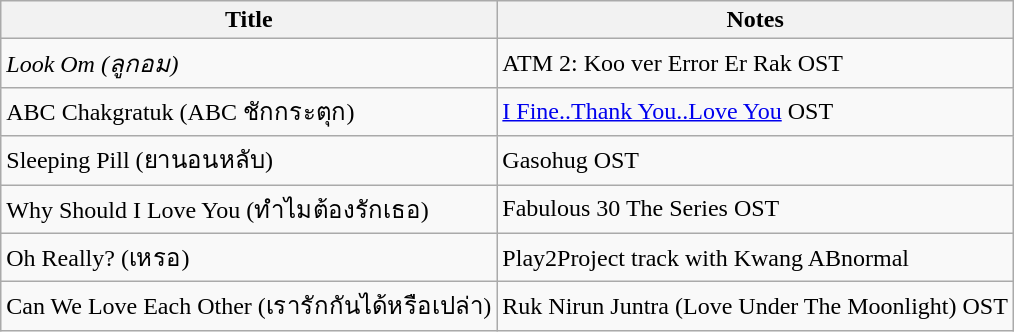<table class="wikitable">
<tr>
<th>Title</th>
<th>Notes</th>
</tr>
<tr>
<td><em>Look Om (ลูกอม)</td>
<td>ATM 2: Koo ver Error Er Rak OST</td>
</tr>
<tr>
<td></em>ABC Chakgratuk (ABC ชักกระตุก)<em></td>
<td><a href='#'>I Fine..Thank You..Love You</a> OST</td>
</tr>
<tr>
<td></em>Sleeping Pill (ยานอนหลับ)<em></td>
<td>Gasohug OST</td>
</tr>
<tr>
<td></em>Why Should I Love You (ทำไมต้องรักเธอ)<em></td>
<td>Fabulous 30 The Series OST</td>
</tr>
<tr>
<td></em>Oh Really? (เหรอ)<em></td>
<td>Play2Project track with Kwang ABnormal</td>
</tr>
<tr>
<td></em>Can We Love Each Other (เรารักกันได้หรือเปล่า)<em></td>
<td>Ruk Nirun Juntra (Love Under The Moonlight) OST</td>
</tr>
</table>
